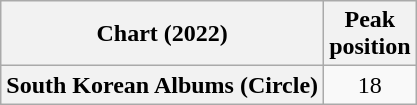<table class="wikitable plainrowheaders" style="text-align:center">
<tr>
<th scope="col">Chart (2022)</th>
<th scope="col">Peak<br>position</th>
</tr>
<tr>
<th scope="row">South Korean Albums (Circle)</th>
<td>18</td>
</tr>
</table>
